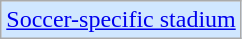<table class=wikitable>
<tr>
<td bgcolor=#D0E7FF><a href='#'>Soccer-specific stadium</a></td>
</tr>
</table>
